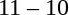<table style="text-align:center">
<tr>
<th width=200></th>
<th width=100></th>
<th width=200></th>
</tr>
<tr>
<td align=right><strong></strong></td>
<td>11 – 10</td>
<td align=left></td>
</tr>
</table>
